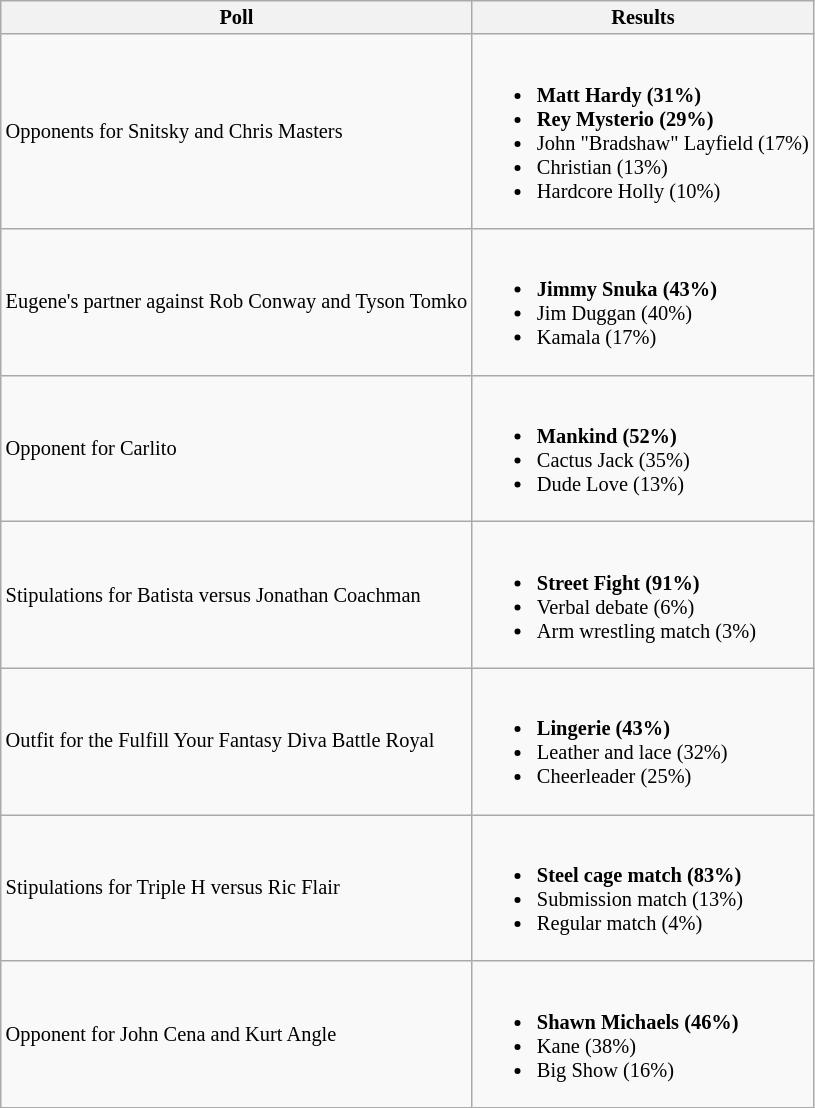<table style="font-size: 85%" class="wikitable" border="1">
<tr>
<th><strong>Poll</strong></th>
<th><strong>Results</strong></th>
</tr>
<tr>
<td>Opponents for Snitsky and Chris Masters</td>
<td><br><ul><li><strong>Matt Hardy (31%)</strong></li><li><strong>Rey Mysterio (29%)</strong></li><li>John "Bradshaw" Layfield (17%)</li><li>Christian (13%)</li><li>Hardcore Holly (10%)</li></ul></td>
</tr>
<tr>
<td>Eugene's partner against Rob Conway and Tyson Tomko</td>
<td><br><ul><li><strong>Jimmy Snuka (43%)</strong></li><li>Jim Duggan (40%)</li><li>Kamala (17%)</li></ul></td>
</tr>
<tr>
<td>Opponent for Carlito</td>
<td><br><ul><li><strong>Mankind (52%)</strong></li><li>Cactus Jack (35%)</li><li>Dude Love (13%)</li></ul></td>
</tr>
<tr>
<td>Stipulations for Batista versus Jonathan Coachman</td>
<td><br><ul><li><strong>Street Fight (91%)</strong></li><li>Verbal debate (6%)</li><li>Arm wrestling match (3%)</li></ul></td>
</tr>
<tr>
<td>Outfit for the Fulfill Your Fantasy Diva Battle Royal</td>
<td><br><ul><li><strong>Lingerie (43%)</strong></li><li>Leather and lace (32%)</li><li>Cheerleader (25%)</li></ul></td>
</tr>
<tr>
<td>Stipulations for Triple H versus Ric Flair</td>
<td><br><ul><li><strong>Steel cage match (83%)</strong></li><li>Submission match (13%)</li><li>Regular match (4%)</li></ul></td>
</tr>
<tr>
<td>Opponent for John Cena and Kurt Angle</td>
<td><br><ul><li><strong>Shawn Michaels (46%)</strong></li><li>Kane (38%)</li><li>Big Show (16%)</li></ul></td>
</tr>
</table>
